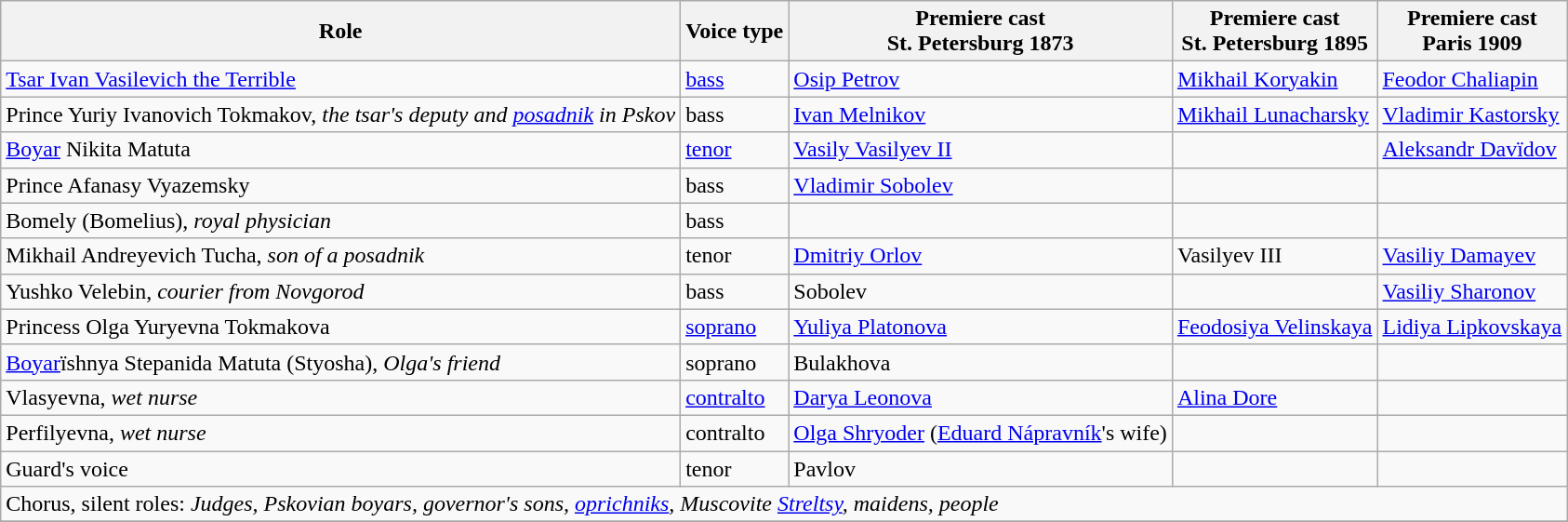<table class="wikitable" border="1">
<tr>
<th>Role</th>
<th>Voice type</th>
<th>Premiere cast<br>St. Petersburg 1873</th>
<th>Premiere cast<br>St. Petersburg 1895</th>
<th>Premiere cast<br>Paris 1909</th>
</tr>
<tr>
<td><a href='#'>Tsar Ivan Vasilevich the Terrible</a></td>
<td><a href='#'>bass</a></td>
<td><a href='#'>Osip Petrov</a></td>
<td><a href='#'>Mikhail Koryakin</a></td>
<td><a href='#'>Feodor Chaliapin</a></td>
</tr>
<tr>
<td>Prince Yuriy Ivanovich Tokmakov, <em>the tsar's deputy and <a href='#'>posadnik</a> in Pskov</em></td>
<td>bass</td>
<td><a href='#'>Ivan Melnikov</a></td>
<td><a href='#'>Mikhail Lunacharsky</a></td>
<td><a href='#'>Vladimir Kastorsky</a></td>
</tr>
<tr>
<td><a href='#'>Boyar</a> Nikita Matuta</td>
<td><a href='#'>tenor</a></td>
<td><a href='#'>Vasily Vasilyev II</a></td>
<td></td>
<td><a href='#'>Aleksandr Davïdov</a></td>
</tr>
<tr>
<td>Prince Afanasy Vyazemsky</td>
<td>bass</td>
<td><a href='#'>Vladimir Sobolev</a></td>
<td></td>
<td></td>
</tr>
<tr>
<td>Bomely (Bomelius), <em>royal physician</em></td>
<td>bass</td>
<td></td>
<td></td>
<td></td>
</tr>
<tr>
<td>Mikhail Andreyevich Tucha, <em>son of a posadnik</em></td>
<td>tenor</td>
<td><a href='#'>Dmitriy Orlov</a></td>
<td>Vasilyev III</td>
<td><a href='#'>Vasiliy Damayev</a></td>
</tr>
<tr>
<td>Yushko Velebin, <em>courier from Novgorod</em></td>
<td>bass</td>
<td>Sobolev</td>
<td></td>
<td><a href='#'>Vasiliy Sharonov</a></td>
</tr>
<tr>
<td>Princess Olga Yuryevna Tokmakova</td>
<td><a href='#'>soprano</a></td>
<td><a href='#'>Yuliya Platonova</a></td>
<td><a href='#'>Feodosiya Velinskaya</a></td>
<td><a href='#'>Lidiya Lipkovskaya</a></td>
</tr>
<tr>
<td><a href='#'>Boyar</a>ïshnya Stepanida Matuta (Styosha), <em>Olga's friend</em></td>
<td>soprano</td>
<td>Bulakhova</td>
<td></td>
<td></td>
</tr>
<tr>
<td>Vlasyevna, <em>wet nurse</em></td>
<td><a href='#'>contralto</a></td>
<td><a href='#'>Darya Leonova</a></td>
<td><a href='#'>Alina Dore</a></td>
<td></td>
</tr>
<tr>
<td>Perfilyevna, <em>wet nurse</em></td>
<td>contralto</td>
<td><a href='#'>Olga Shryoder</a> (<a href='#'>Eduard Nápravník</a>'s wife)</td>
<td></td>
<td></td>
</tr>
<tr>
<td>Guard's voice</td>
<td>tenor</td>
<td>Pavlov</td>
<td></td>
<td></td>
</tr>
<tr>
<td colspan="5">Chorus, silent roles: <em>Judges, Pskovian boyars, governor's sons, <a href='#'>oprichniks</a>, Muscovite <a href='#'>Streltsy</a>, maidens, people</em></td>
</tr>
<tr>
</tr>
</table>
